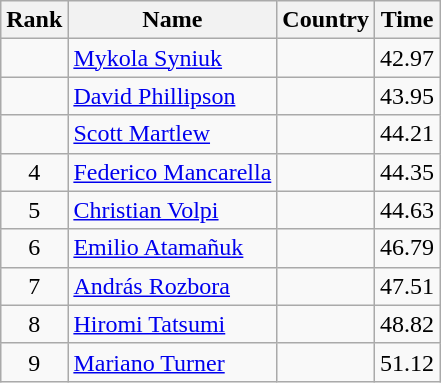<table class="wikitable" style="text-align:center">
<tr>
<th>Rank</th>
<th>Name</th>
<th>Country</th>
<th>Time</th>
</tr>
<tr>
<td></td>
<td align="left"><a href='#'>Mykola Syniuk</a></td>
<td align="left"></td>
<td>42.97</td>
</tr>
<tr>
<td></td>
<td align="left"><a href='#'>David Phillipson</a></td>
<td align="left"></td>
<td>43.95</td>
</tr>
<tr>
<td></td>
<td align="left"><a href='#'>Scott Martlew</a></td>
<td align="left"></td>
<td>44.21</td>
</tr>
<tr>
<td>4</td>
<td align="left"><a href='#'>Federico Mancarella</a></td>
<td align="left"></td>
<td>44.35</td>
</tr>
<tr>
<td>5</td>
<td align="left"><a href='#'>Christian Volpi</a></td>
<td align="left"></td>
<td>44.63</td>
</tr>
<tr>
<td>6</td>
<td align="left"><a href='#'>Emilio Atamañuk</a></td>
<td align="left"></td>
<td>46.79</td>
</tr>
<tr>
<td>7</td>
<td align="left"><a href='#'>András Rozbora</a></td>
<td align="left"></td>
<td>47.51</td>
</tr>
<tr>
<td>8</td>
<td align="left"><a href='#'>Hiromi Tatsumi</a></td>
<td align="left"></td>
<td>48.82</td>
</tr>
<tr>
<td>9</td>
<td align="left"><a href='#'>Mariano Turner</a></td>
<td align="left"></td>
<td>51.12</td>
</tr>
</table>
